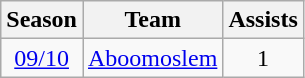<table class="wikitable" style="text-align: center;">
<tr>
<th>Season</th>
<th>Team</th>
<th>Assists</th>
</tr>
<tr>
<td><a href='#'>09/10</a></td>
<td align="left"><a href='#'>Aboomoslem</a></td>
<td>1</td>
</tr>
</table>
